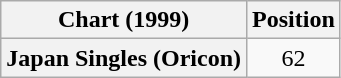<table class="wikitable plainrowheaders">
<tr>
<th>Chart (1999)</th>
<th>Position</th>
</tr>
<tr>
<th scope = "row">Japan Singles (Oricon)</th>
<td style="text-align:center;">62</td>
</tr>
</table>
